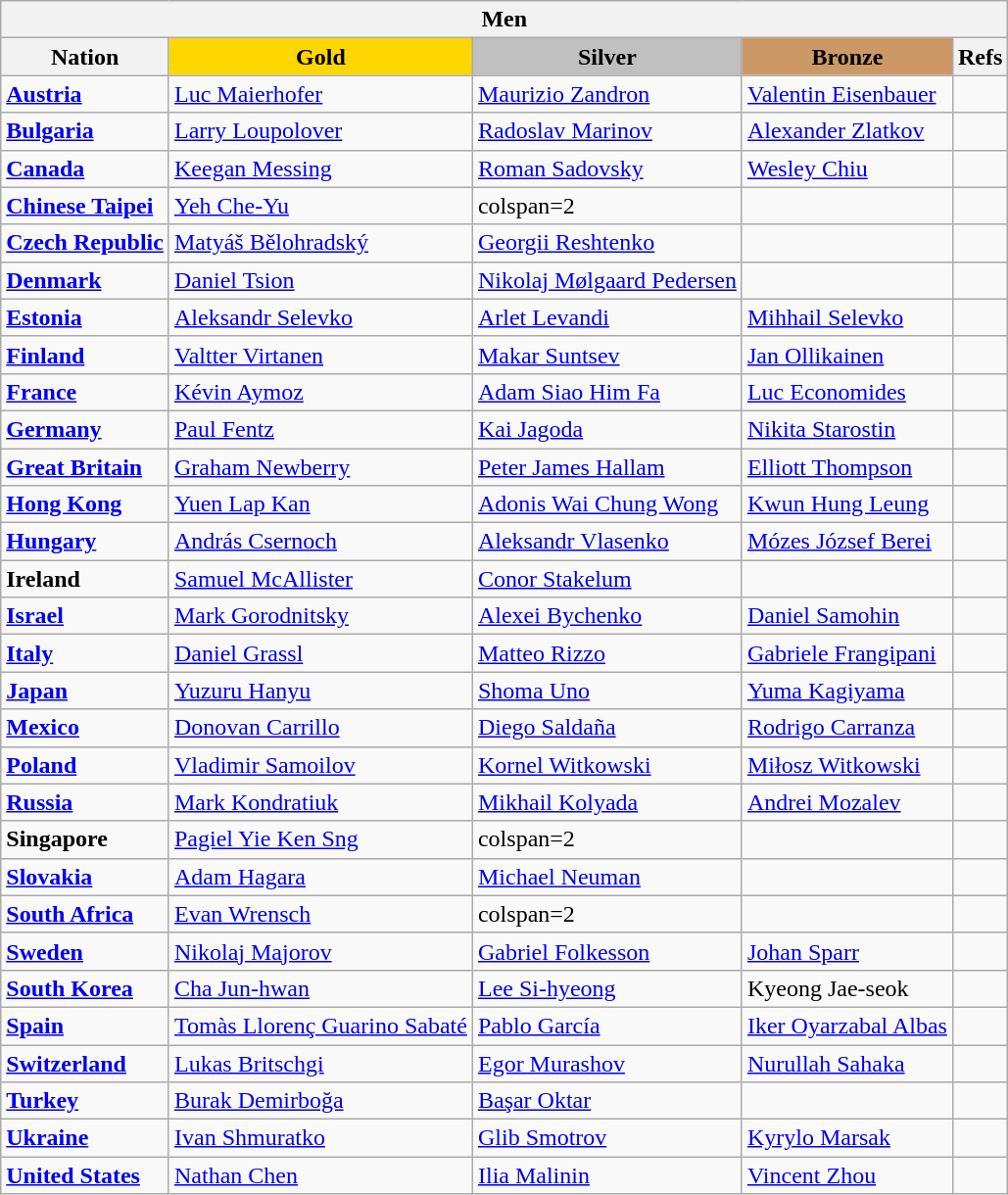<table class="wikitable">
<tr>
<th colspan=5>Men</th>
</tr>
<tr>
<th>Nation</th>
<td style="text-align:center; background:gold;"><strong>Gold</strong></td>
<td style="text-align:center; background:silver;"><strong>Silver</strong></td>
<td style="text-align:center; background:#c96;"><strong>Bronze</strong></td>
<th>Refs</th>
</tr>
<tr>
<td><strong> <a href='#'>Austria</a></strong></td>
<td><a href='#'>Luc Maierhofer</a></td>
<td><a href='#'>Maurizio Zandron</a></td>
<td><a href='#'>Valentin Eisenbauer</a></td>
<td></td>
</tr>
<tr>
<td><strong> <a href='#'>Bulgaria</a></strong></td>
<td><a href='#'>Larry Loupolover</a></td>
<td><a href='#'>Radoslav Marinov</a></td>
<td><a href='#'>Alexander Zlatkov</a></td>
<td></td>
</tr>
<tr>
<td><strong> <a href='#'>Canada</a></strong></td>
<td><a href='#'>Keegan Messing</a></td>
<td><a href='#'>Roman Sadovsky</a></td>
<td><a href='#'>Wesley Chiu</a></td>
<td></td>
</tr>
<tr>
<td><strong> <a href='#'>Chinese Taipei</a></strong></td>
<td><a href='#'>Yeh Che-Yu</a></td>
<td>colspan=2 </td>
<td></td>
</tr>
<tr>
<td><strong> <a href='#'>Czech Republic</a></strong></td>
<td><a href='#'>Matyáš Bělohradský</a></td>
<td><a href='#'>Georgii Reshtenko</a></td>
<td></td>
<td></td>
</tr>
<tr>
<td><strong> <a href='#'>Denmark</a></strong></td>
<td><a href='#'>Daniel Tsion</a></td>
<td><a href='#'>Nikolaj Mølgaard Pedersen</a></td>
<td></td>
<td></td>
</tr>
<tr>
<td><strong> <a href='#'>Estonia</a></strong></td>
<td><a href='#'>Aleksandr Selevko</a></td>
<td><a href='#'>Arlet Levandi</a></td>
<td><a href='#'>Mihhail Selevko</a></td>
<td></td>
</tr>
<tr>
<td><strong> <a href='#'>Finland</a></strong></td>
<td><a href='#'>Valtter Virtanen</a></td>
<td><a href='#'>Makar Suntsev</a></td>
<td><a href='#'>Jan Ollikainen</a></td>
<td></td>
</tr>
<tr>
<td><strong> <a href='#'>France</a></strong></td>
<td><a href='#'>Kévin Aymoz</a></td>
<td><a href='#'>Adam Siao Him Fa</a></td>
<td><a href='#'>Luc Economides</a></td>
<td></td>
</tr>
<tr>
<td><strong> <a href='#'>Germany</a></strong></td>
<td><a href='#'>Paul Fentz</a></td>
<td><a href='#'>Kai Jagoda</a></td>
<td><a href='#'>Nikita Starostin</a></td>
<td></td>
</tr>
<tr>
<td><strong> <a href='#'>Great Britain</a></strong></td>
<td><a href='#'>Graham Newberry</a></td>
<td><a href='#'>Peter James Hallam</a></td>
<td><a href='#'>Elliott Thompson</a></td>
<td></td>
</tr>
<tr>
<td><strong> <a href='#'>Hong Kong</a></strong></td>
<td><a href='#'>Yuen Lap Kan</a></td>
<td><a href='#'>Adonis Wai Chung Wong</a></td>
<td><a href='#'>Kwun Hung Leung</a></td>
<td></td>
</tr>
<tr>
<td><strong> <a href='#'>Hungary</a></strong></td>
<td><a href='#'>András Csernoch</a></td>
<td><a href='#'>Aleksandr Vlasenko</a></td>
<td><a href='#'>Mózes József Berei</a></td>
<td></td>
</tr>
<tr>
<td><strong> Ireland</strong></td>
<td><a href='#'>Samuel McAllister</a></td>
<td><a href='#'>Conor Stakelum</a></td>
<td></td>
<td></td>
</tr>
<tr>
<td><strong> <a href='#'>Israel</a></strong></td>
<td><a href='#'>Mark Gorodnitsky</a></td>
<td><a href='#'>Alexei Bychenko</a></td>
<td><a href='#'>Daniel Samohin</a></td>
<td></td>
</tr>
<tr>
<td><strong> <a href='#'>Italy</a></strong></td>
<td><a href='#'>Daniel Grassl</a></td>
<td><a href='#'>Matteo Rizzo</a></td>
<td><a href='#'>Gabriele Frangipani</a></td>
<td></td>
</tr>
<tr>
<td><strong> <a href='#'>Japan</a></strong></td>
<td><a href='#'>Yuzuru Hanyu</a></td>
<td><a href='#'>Shoma Uno</a></td>
<td><a href='#'>Yuma Kagiyama</a></td>
<td></td>
</tr>
<tr>
<td><strong> <a href='#'>Mexico</a></strong></td>
<td><a href='#'>Donovan Carrillo</a></td>
<td><a href='#'>Diego Saldaña</a></td>
<td><a href='#'>Rodrigo Carranza</a></td>
<td></td>
</tr>
<tr>
<td><strong> <a href='#'>Poland</a></strong></td>
<td><a href='#'>Vladimir Samoilov</a></td>
<td><a href='#'>Kornel Witkowski</a></td>
<td><a href='#'>Miłosz Witkowski</a></td>
<td></td>
</tr>
<tr>
<td><strong> <a href='#'>Russia</a></strong></td>
<td><a href='#'>Mark Kondratiuk</a></td>
<td><a href='#'>Mikhail Kolyada</a></td>
<td><a href='#'>Andrei Mozalev</a></td>
<td></td>
</tr>
<tr>
<td><strong> Singapore</strong></td>
<td><a href='#'>Pagiel Yie Ken Sng</a></td>
<td>colspan=2 </td>
<td></td>
</tr>
<tr>
<td><strong> <a href='#'>Slovakia</a></strong></td>
<td><a href='#'>Adam Hagara</a></td>
<td><a href='#'>Michael Neuman</a></td>
<td></td>
<td></td>
</tr>
<tr>
<td><strong> <a href='#'>South Africa</a></strong></td>
<td><a href='#'>Evan Wrensch</a></td>
<td>colspan=2 </td>
<td></td>
</tr>
<tr>
<td><strong> <a href='#'>Sweden</a></strong></td>
<td><a href='#'>Nikolaj Majorov</a></td>
<td><a href='#'>Gabriel Folkesson</a></td>
<td><a href='#'>Johan Sparr</a></td>
<td></td>
</tr>
<tr>
<td><strong> <a href='#'>South Korea</a></strong></td>
<td><a href='#'>Cha Jun-hwan</a></td>
<td><a href='#'>Lee Si-hyeong</a></td>
<td>Kyeong Jae-seok</td>
<td></td>
</tr>
<tr>
<td><strong> <a href='#'>Spain</a></strong></td>
<td><a href='#'>Tomàs Llorenç Guarino Sabaté</a></td>
<td><a href='#'>Pablo García</a></td>
<td><a href='#'>Iker Oyarzabal Albas</a></td>
<td></td>
</tr>
<tr>
<td><strong> <a href='#'>Switzerland</a></strong></td>
<td><a href='#'>Lukas Britschgi</a></td>
<td><a href='#'>Egor Murashov</a></td>
<td><a href='#'>Nurullah Sahaka</a></td>
<td></td>
</tr>
<tr>
<td><strong> <a href='#'>Turkey</a></strong></td>
<td><a href='#'>Burak Demirboğa</a></td>
<td><a href='#'>Başar Oktar</a></td>
<td></td>
<td></td>
</tr>
<tr>
<td><strong> <a href='#'>Ukraine</a></strong></td>
<td><a href='#'>Ivan Shmuratko</a></td>
<td><a href='#'>Glib Smotrov</a></td>
<td><a href='#'>Kyrylo Marsak</a></td>
<td></td>
</tr>
<tr>
<td><strong> <a href='#'>United States</a></strong></td>
<td><a href='#'>Nathan Chen</a></td>
<td><a href='#'>Ilia Malinin</a></td>
<td><a href='#'>Vincent Zhou</a></td>
<td></td>
</tr>
</table>
